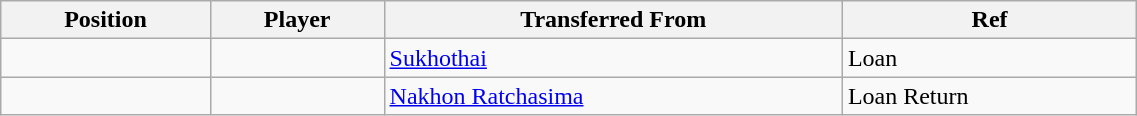<table class="wikitable sortable" style="width:60%; text-align:center; font-size:100%; text-align:left;">
<tr>
<th>Position</th>
<th>Player</th>
<th>Transferred From</th>
<th>Ref</th>
</tr>
<tr>
<td></td>
<td></td>
<td> <a href='#'>Sukhothai</a></td>
<td>Loan </td>
</tr>
<tr>
<td></td>
<td></td>
<td> <a href='#'>Nakhon Ratchasima</a></td>
<td>Loan Return</td>
</tr>
</table>
